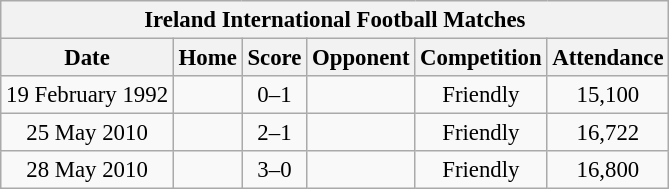<table class="wikitable" style="font-size: 95%;text-align: center;">
<tr>
<th colspan=6>Ireland International Football Matches</th>
</tr>
<tr>
<th>Date</th>
<th>Home</th>
<th>Score</th>
<th>Opponent</th>
<th>Competition</th>
<th>Attendance</th>
</tr>
<tr>
<td>19 February 1992</td>
<td></td>
<td>0–1</td>
<td><strong></strong></td>
<td>Friendly</td>
<td>15,100</td>
</tr>
<tr>
<td>25 May 2010</td>
<td><strong></strong></td>
<td>2–1</td>
<td></td>
<td>Friendly</td>
<td>16,722</td>
</tr>
<tr>
<td>28 May 2010</td>
<td><strong></strong></td>
<td>3–0</td>
<td></td>
<td>Friendly</td>
<td>16,800</td>
</tr>
</table>
